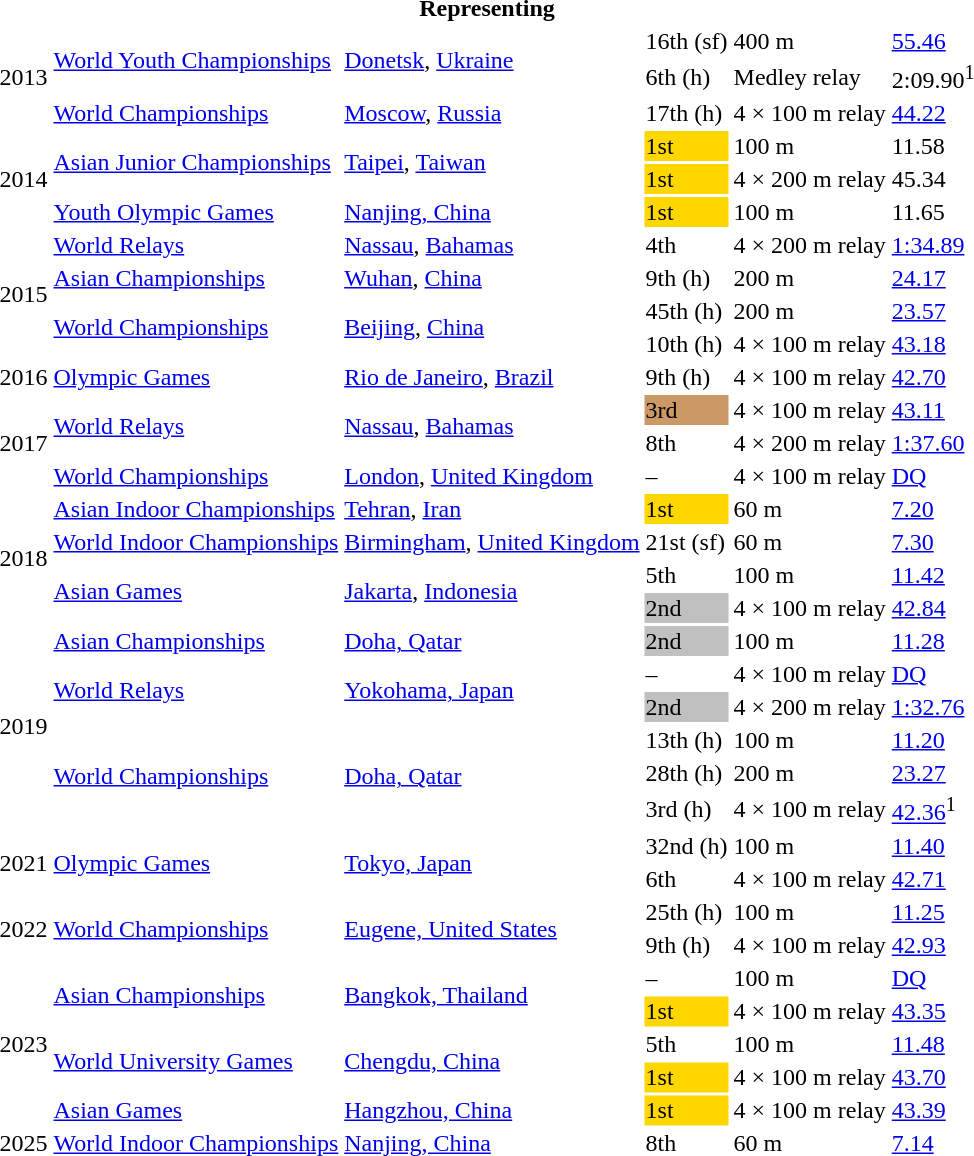<table>
<tr>
<th colspan="6">Representing </th>
</tr>
<tr>
<td rowspan=3>2013</td>
<td rowspan=2><a href='#'>World Youth Championships</a></td>
<td rowspan=2><a href='#'>Donetsk</a>, <a href='#'>Ukraine</a></td>
<td>16th (sf)</td>
<td>400 m</td>
<td><a href='#'>55.46</a></td>
</tr>
<tr>
<td>6th (h)</td>
<td>Medley relay</td>
<td>2:09.90<sup>1</sup></td>
</tr>
<tr>
<td><a href='#'>World Championships</a></td>
<td><a href='#'>Moscow</a>, <a href='#'>Russia</a></td>
<td>17th (h)</td>
<td>4 × 100 m relay</td>
<td><a href='#'>44.22</a></td>
</tr>
<tr>
<td rowspan=3>2014</td>
<td rowspan=2><a href='#'>Asian Junior Championships</a></td>
<td rowspan=2><a href='#'>Taipei</a>, <a href='#'>Taiwan</a></td>
<td bgcolor=gold>1st</td>
<td>100 m</td>
<td>11.58</td>
</tr>
<tr>
<td bgcolor=gold>1st</td>
<td>4 × 200 m relay</td>
<td>45.34</td>
</tr>
<tr>
<td><a href='#'>Youth Olympic Games</a></td>
<td><a href='#'>Nanjing, China</a></td>
<td bgcolor=gold>1st</td>
<td>100 m</td>
<td>11.65</td>
</tr>
<tr>
<td rowspan=4>2015</td>
<td><a href='#'>World Relays</a></td>
<td><a href='#'>Nassau</a>, <a href='#'>Bahamas</a></td>
<td>4th</td>
<td>4 × 200 m relay</td>
<td><a href='#'>1:34.89</a></td>
</tr>
<tr>
<td><a href='#'>Asian Championships</a></td>
<td><a href='#'>Wuhan</a>, <a href='#'>China</a></td>
<td>9th (h)</td>
<td>200 m</td>
<td><a href='#'>24.17</a></td>
</tr>
<tr>
<td rowspan=2><a href='#'>World Championships</a></td>
<td rowspan=2><a href='#'>Beijing</a>, <a href='#'>China</a></td>
<td>45th (h)</td>
<td>200 m</td>
<td><a href='#'>23.57</a></td>
</tr>
<tr>
<td>10th (h)</td>
<td>4 × 100 m relay</td>
<td><a href='#'>43.18</a></td>
</tr>
<tr>
<td>2016</td>
<td><a href='#'>Olympic Games</a></td>
<td><a href='#'>Rio de Janeiro</a>, <a href='#'>Brazil</a></td>
<td>9th (h)</td>
<td>4 × 100 m relay</td>
<td><a href='#'>42.70</a></td>
</tr>
<tr>
<td rowspan=3>2017</td>
<td rowspan=2><a href='#'>World Relays</a></td>
<td rowspan=2><a href='#'>Nassau</a>, <a href='#'>Bahamas</a></td>
<td bgcolor=cc9966>3rd</td>
<td>4 × 100 m relay</td>
<td><a href='#'>43.11</a></td>
</tr>
<tr>
<td>8th</td>
<td>4 × 200 m relay</td>
<td><a href='#'>1:37.60</a></td>
</tr>
<tr>
<td><a href='#'>World Championships</a></td>
<td><a href='#'>London</a>, <a href='#'>United Kingdom</a></td>
<td>–</td>
<td>4 × 100 m relay</td>
<td><a href='#'>DQ</a></td>
</tr>
<tr>
<td rowspan=4>2018</td>
<td><a href='#'>Asian Indoor Championships</a></td>
<td><a href='#'>Tehran</a>, <a href='#'>Iran</a></td>
<td bgcolor=gold>1st</td>
<td>60 m</td>
<td><a href='#'>7.20</a></td>
</tr>
<tr>
<td><a href='#'>World Indoor Championships</a></td>
<td><a href='#'>Birmingham</a>, <a href='#'>United Kingdom</a></td>
<td>21st (sf)</td>
<td>60 m</td>
<td><a href='#'>7.30</a></td>
</tr>
<tr>
<td rowspan=2><a href='#'>Asian Games</a></td>
<td rowspan=2><a href='#'>Jakarta</a>, <a href='#'>Indonesia</a></td>
<td>5th</td>
<td>100 m</td>
<td><a href='#'>11.42</a></td>
</tr>
<tr>
<td bgcolor=silver>2nd</td>
<td>4 × 100 m relay</td>
<td><a href='#'>42.84</a></td>
</tr>
<tr>
<td rowspan=6>2019</td>
<td><a href='#'>Asian Championships</a></td>
<td><a href='#'>Doha, Qatar</a></td>
<td bgcolor=silver>2nd</td>
<td>100 m</td>
<td><a href='#'>11.28</a></td>
</tr>
<tr>
<td rowspan=2><a href='#'>World Relays</a></td>
<td rowspan=2><a href='#'>Yokohama, Japan</a></td>
<td>–</td>
<td>4 × 100 m relay</td>
<td><a href='#'>DQ</a></td>
</tr>
<tr>
<td bgcolor=silver>2nd</td>
<td>4 × 200 m relay</td>
<td><a href='#'>1:32.76</a></td>
</tr>
<tr>
<td rowspan=3><a href='#'>World Championships</a></td>
<td rowspan=3><a href='#'>Doha, Qatar</a></td>
<td>13th (h)</td>
<td>100 m</td>
<td><a href='#'>11.20</a></td>
</tr>
<tr>
<td>28th (h)</td>
<td>200 m</td>
<td><a href='#'>23.27</a></td>
</tr>
<tr>
<td>3rd (h)</td>
<td>4 × 100 m relay</td>
<td><a href='#'>42.36</a><sup>1</sup></td>
</tr>
<tr>
<td rowspan=2>2021</td>
<td rowspan=2><a href='#'>Olympic Games</a></td>
<td rowspan=2><a href='#'>Tokyo, Japan</a></td>
<td>32nd (h)</td>
<td>100 m</td>
<td><a href='#'>11.40</a></td>
</tr>
<tr>
<td>6th</td>
<td>4 × 100 m relay</td>
<td><a href='#'>42.71</a></td>
</tr>
<tr>
<td rowspan=2>2022</td>
<td rowspan=2><a href='#'>World Championships</a></td>
<td rowspan=2><a href='#'>Eugene, United States</a></td>
<td>25th (h)</td>
<td>100 m</td>
<td><a href='#'>11.25</a></td>
</tr>
<tr>
<td>9th (h)</td>
<td>4 × 100 m relay</td>
<td><a href='#'>42.93</a></td>
</tr>
<tr>
<td rowspan=5>2023</td>
<td rowspan=2><a href='#'>Asian Championships</a></td>
<td rowspan=2><a href='#'>Bangkok, Thailand</a></td>
<td>–</td>
<td>100 m</td>
<td><a href='#'>DQ</a></td>
</tr>
<tr>
<td bgcolor=gold>1st</td>
<td>4 × 100 m relay</td>
<td><a href='#'>43.35</a></td>
</tr>
<tr>
<td rowspan=2><a href='#'>World University Games</a></td>
<td rowspan=2><a href='#'>Chengdu, China</a></td>
<td>5th</td>
<td>100 m</td>
<td><a href='#'>11.48</a></td>
</tr>
<tr>
<td bgcolor=gold>1st</td>
<td>4 × 100 m relay</td>
<td><a href='#'>43.70</a></td>
</tr>
<tr>
<td><a href='#'>Asian Games</a></td>
<td><a href='#'>Hangzhou, China</a></td>
<td bgcolor=gold>1st</td>
<td>4 × 100 m relay</td>
<td><a href='#'>43.39</a></td>
</tr>
<tr>
<td>2025</td>
<td><a href='#'>World Indoor Championships</a></td>
<td><a href='#'>Nanjing, China</a></td>
<td>8th</td>
<td>60 m</td>
<td><a href='#'>7.14</a></td>
</tr>
</table>
